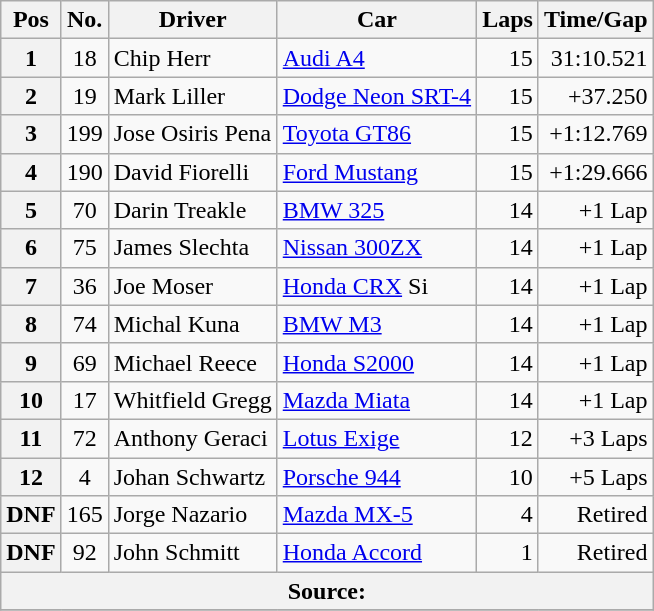<table class="wikitable">
<tr>
<th>Pos</th>
<th>No.</th>
<th>Driver</th>
<th>Car</th>
<th>Laps</th>
<th>Time/Gap</th>
</tr>
<tr>
<th>1</th>
<td align=center>18</td>
<td> Chip Herr</td>
<td><a href='#'>Audi A4</a></td>
<td align=right>15</td>
<td align=right>31:10.521</td>
</tr>
<tr>
<th>2</th>
<td align=center>19</td>
<td> Mark Liller</td>
<td><a href='#'>Dodge Neon SRT-4</a></td>
<td align=right>15</td>
<td align=right>+37.250</td>
</tr>
<tr>
<th>3</th>
<td align=center>199</td>
<td> Jose Osiris Pena</td>
<td><a href='#'>Toyota GT86</a></td>
<td align=right>15</td>
<td align=right>+1:12.769</td>
</tr>
<tr>
<th>4</th>
<td align=center>190</td>
<td> David Fiorelli</td>
<td><a href='#'>Ford Mustang</a></td>
<td align=right>15</td>
<td align=right>+1:29.666</td>
</tr>
<tr>
<th>5</th>
<td align=center>70</td>
<td> Darin Treakle</td>
<td><a href='#'>BMW 325</a></td>
<td align=right>14</td>
<td align=right>+1 Lap</td>
</tr>
<tr>
<th>6</th>
<td align=center>75</td>
<td> James Slechta</td>
<td><a href='#'>Nissan 300ZX</a></td>
<td align=right>14</td>
<td align=right>+1 Lap</td>
</tr>
<tr>
<th>7</th>
<td align=center>36</td>
<td> Joe Moser</td>
<td><a href='#'>Honda CRX</a> Si</td>
<td align=right>14</td>
<td align=right>+1 Lap</td>
</tr>
<tr>
<th>8</th>
<td align=center>74</td>
<td> Michal Kuna</td>
<td><a href='#'>BMW M3</a></td>
<td align=right>14</td>
<td align=right>+1 Lap</td>
</tr>
<tr>
<th>9</th>
<td align=center>69</td>
<td> Michael Reece</td>
<td><a href='#'>Honda S2000</a></td>
<td align=right>14</td>
<td align=right>+1 Lap</td>
</tr>
<tr>
<th>10</th>
<td align=center>17</td>
<td> Whitfield Gregg</td>
<td><a href='#'>Mazda Miata</a></td>
<td align=right>14</td>
<td align=right>+1 Lap</td>
</tr>
<tr>
<th>11</th>
<td align=center>72</td>
<td> Anthony Geraci</td>
<td><a href='#'>Lotus Exige</a></td>
<td align=right>12</td>
<td align=right>+3 Laps</td>
</tr>
<tr>
<th>12</th>
<td align=center>4</td>
<td> Johan Schwartz</td>
<td><a href='#'>Porsche 944</a></td>
<td align=right>10</td>
<td align=right>+5 Laps</td>
</tr>
<tr>
<th>DNF</th>
<td align=center>165</td>
<td> Jorge Nazario</td>
<td><a href='#'>Mazda MX-5</a></td>
<td align=right>4</td>
<td align=right>Retired</td>
</tr>
<tr>
<th>DNF</th>
<td align=center>92</td>
<td> John Schmitt</td>
<td><a href='#'>Honda Accord</a></td>
<td align=right>1</td>
<td align=right>Retired</td>
</tr>
<tr>
<th colspan=6>Source:</th>
</tr>
<tr>
</tr>
</table>
